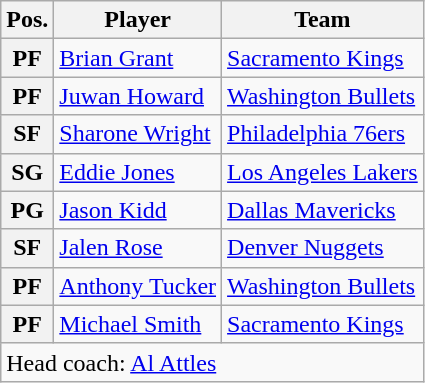<table class="wikitable">
<tr>
<th>Pos.</th>
<th>Player</th>
<th>Team</th>
</tr>
<tr>
<th>PF</th>
<td><a href='#'>Brian Grant</a></td>
<td><a href='#'>Sacramento Kings</a></td>
</tr>
<tr>
<th>PF</th>
<td><a href='#'>Juwan Howard</a></td>
<td><a href='#'>Washington Bullets</a></td>
</tr>
<tr>
<th>SF</th>
<td><a href='#'>Sharone Wright</a></td>
<td><a href='#'>Philadelphia 76ers</a></td>
</tr>
<tr>
<th>SG</th>
<td><a href='#'>Eddie Jones</a></td>
<td><a href='#'>Los Angeles Lakers</a></td>
</tr>
<tr>
<th>PG</th>
<td><a href='#'>Jason Kidd</a></td>
<td><a href='#'>Dallas Mavericks</a></td>
</tr>
<tr>
<th>SF</th>
<td><a href='#'>Jalen Rose</a></td>
<td><a href='#'>Denver Nuggets</a></td>
</tr>
<tr>
<th>PF</th>
<td><a href='#'>Anthony Tucker</a></td>
<td><a href='#'>Washington Bullets</a></td>
</tr>
<tr>
<th>PF</th>
<td><a href='#'>Michael Smith</a></td>
<td><a href='#'>Sacramento Kings</a></td>
</tr>
<tr>
<td colspan="3">Head coach: <a href='#'>Al Attles</a></td>
</tr>
</table>
